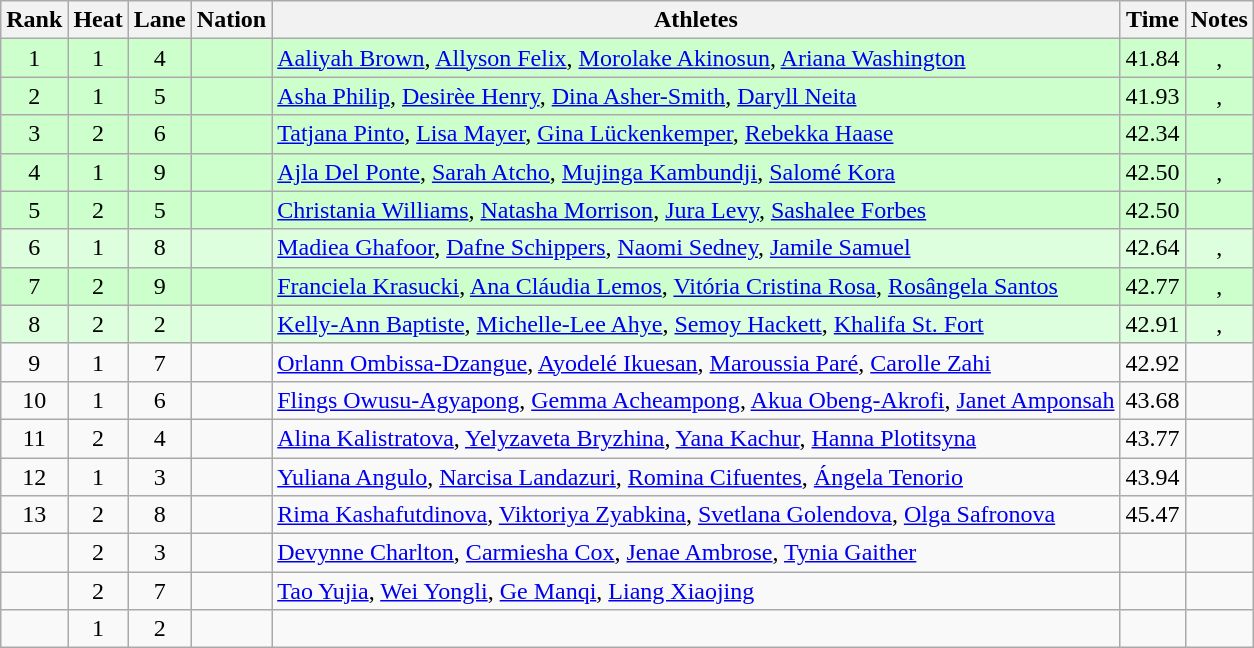<table class="wikitable sortable" style="text-align:center">
<tr>
<th>Rank</th>
<th>Heat</th>
<th>Lane</th>
<th>Nation</th>
<th>Athletes</th>
<th>Time</th>
<th>Notes</th>
</tr>
<tr bgcolor=ccffcc>
<td>1</td>
<td>1</td>
<td>4</td>
<td align=left></td>
<td align=left><a href='#'>Aaliyah Brown</a>, <a href='#'>Allyson Felix</a>, <a href='#'>Morolake Akinosun</a>, <a href='#'>Ariana Washington</a></td>
<td>41.84</td>
<td>, </td>
</tr>
<tr bgcolor=ccffcc>
<td>2</td>
<td>1</td>
<td>5</td>
<td align=left></td>
<td align=left><a href='#'>Asha Philip</a>, <a href='#'>Desirèe Henry</a>, <a href='#'>Dina Asher-Smith</a>, <a href='#'>Daryll Neita</a></td>
<td>41.93</td>
<td>, </td>
</tr>
<tr bgcolor=ccffcc>
<td>3</td>
<td>2</td>
<td>6</td>
<td align=left></td>
<td align=left><a href='#'>Tatjana Pinto</a>, <a href='#'>Lisa Mayer</a>, <a href='#'>Gina Lückenkemper</a>, <a href='#'>Rebekka Haase</a></td>
<td>42.34</td>
<td></td>
</tr>
<tr bgcolor=ccffcc>
<td>4</td>
<td>1</td>
<td>9</td>
<td align=left></td>
<td align=left><a href='#'>Ajla Del Ponte</a>, <a href='#'>Sarah Atcho</a>, <a href='#'>Mujinga Kambundji</a>, <a href='#'>Salomé Kora</a></td>
<td>42.50</td>
<td>, </td>
</tr>
<tr bgcolor=ccffcc>
<td>5</td>
<td>2</td>
<td>5</td>
<td align=left></td>
<td align=left><a href='#'>Christania Williams</a>, <a href='#'>Natasha Morrison</a>, <a href='#'>Jura Levy</a>, <a href='#'>Sashalee Forbes</a></td>
<td>42.50</td>
<td></td>
</tr>
<tr bgcolor=ddffdd>
<td>6</td>
<td>1</td>
<td>8</td>
<td align=left></td>
<td align=left><a href='#'>Madiea Ghafoor</a>, <a href='#'>Dafne Schippers</a>, <a href='#'>Naomi Sedney</a>, <a href='#'>Jamile Samuel</a></td>
<td>42.64</td>
<td>, </td>
</tr>
<tr bgcolor=ccffcc>
<td>7</td>
<td>2</td>
<td>9</td>
<td align=left></td>
<td align=left><a href='#'>Franciela Krasucki</a>, <a href='#'>Ana Cláudia Lemos</a>, <a href='#'>Vitória Cristina Rosa</a>, <a href='#'>Rosângela Santos</a></td>
<td>42.77</td>
<td>, </td>
</tr>
<tr bgcolor=ddffdd>
<td>8</td>
<td>2</td>
<td>2</td>
<td align=left></td>
<td align=left><a href='#'>Kelly-Ann Baptiste</a>, <a href='#'>Michelle-Lee Ahye</a>, <a href='#'>Semoy Hackett</a>, <a href='#'>Khalifa St. Fort</a></td>
<td>42.91</td>
<td>, </td>
</tr>
<tr>
<td>9</td>
<td>1</td>
<td>7</td>
<td align=left></td>
<td align=left><a href='#'>Orlann Ombissa-Dzangue</a>, <a href='#'>Ayodelé Ikuesan</a>, <a href='#'>Maroussia Paré</a>, <a href='#'>Carolle Zahi</a></td>
<td>42.92</td>
<td></td>
</tr>
<tr>
<td>10</td>
<td>1</td>
<td>6</td>
<td align=left></td>
<td align=left><a href='#'>Flings Owusu-Agyapong</a>, <a href='#'>Gemma Acheampong</a>, <a href='#'>Akua Obeng-Akrofi</a>, <a href='#'>Janet Amponsah</a></td>
<td>43.68</td>
<td></td>
</tr>
<tr>
<td>11</td>
<td>2</td>
<td>4</td>
<td align=left></td>
<td align=left><a href='#'>Alina Kalistratova</a>, <a href='#'>Yelyzaveta Bryzhina</a>, <a href='#'>Yana Kachur</a>, <a href='#'>Hanna Plotitsyna</a></td>
<td>43.77</td>
<td></td>
</tr>
<tr>
<td>12</td>
<td>1</td>
<td>3</td>
<td align=left></td>
<td align=left><a href='#'>Yuliana Angulo</a>, <a href='#'>Narcisa Landazuri</a>, <a href='#'>Romina Cifuentes</a>, <a href='#'>Ángela Tenorio</a></td>
<td>43.94</td>
<td></td>
</tr>
<tr>
<td>13</td>
<td>2</td>
<td>8</td>
<td align=left></td>
<td align=left><a href='#'>Rima Kashafutdinova</a>, <a href='#'>Viktoriya Zyabkina</a>, <a href='#'>Svetlana Golendova</a>, <a href='#'>Olga Safronova</a></td>
<td>45.47</td>
<td></td>
</tr>
<tr>
<td></td>
<td>2</td>
<td>3</td>
<td align=left></td>
<td align=left><a href='#'>Devynne Charlton</a>, <a href='#'>Carmiesha Cox</a>, <a href='#'>Jenae Ambrose</a>, <a href='#'>Tynia Gaither</a></td>
<td></td>
<td></td>
</tr>
<tr>
<td></td>
<td>2</td>
<td>7</td>
<td align=left></td>
<td align=left><a href='#'>Tao Yujia</a>, <a href='#'>Wei Yongli</a>, <a href='#'>Ge Manqi</a>, <a href='#'>Liang Xiaojing</a></td>
<td></td>
<td></td>
</tr>
<tr>
<td></td>
<td>1</td>
<td>2</td>
<td align=left></td>
<td></td>
<td></td>
<td></td>
</tr>
</table>
